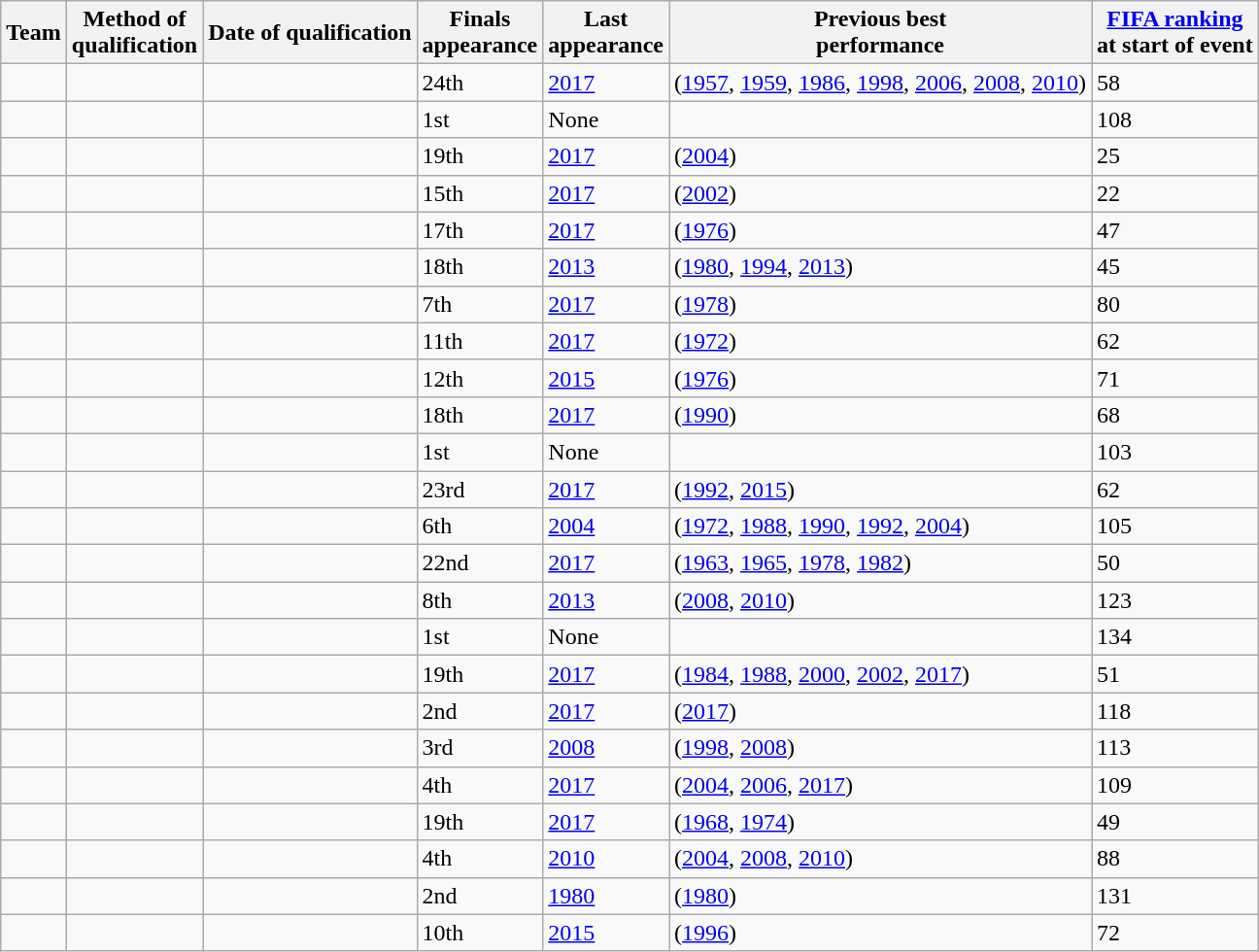<table class="wikitable sortable" style="text-align:left;">
<tr>
<th>Team</th>
<th>Method of<br>qualification</th>
<th>Date of qualification</th>
<th data-sort-type="number">Finals<br>appearance</th>
<th>Last<br>appearance</th>
<th>Previous best<br>performance</th>
<th><a href='#'>FIFA ranking</a><br>at start of event</th>
</tr>
<tr>
<td></td>
<td></td>
<td></td>
<td>24th</td>
<td><a href='#'>2017</a></td>
<td> (<a href='#'>1957</a>, <a href='#'>1959</a>, <a href='#'>1986</a>, <a href='#'>1998</a>, <a href='#'>2006</a>, <a href='#'>2008</a>, <a href='#'>2010</a>)</td>
<td>58</td>
</tr>
<tr>
<td></td>
<td></td>
<td></td>
<td>1st</td>
<td>None</td>
<td></td>
<td>108</td>
</tr>
<tr>
<td></td>
<td></td>
<td></td>
<td>19th</td>
<td><a href='#'>2017</a></td>
<td> (<a href='#'>2004</a>)</td>
<td>25</td>
</tr>
<tr>
<td></td>
<td></td>
<td></td>
<td>15th</td>
<td><a href='#'>2017</a></td>
<td> (<a href='#'>2002</a>)</td>
<td>22</td>
</tr>
<tr>
<td></td>
<td></td>
<td></td>
<td>17th</td>
<td><a href='#'>2017</a></td>
<td> (<a href='#'>1976</a>)</td>
<td>47</td>
</tr>
<tr>
<td></td>
<td></td>
<td></td>
<td>18th</td>
<td><a href='#'>2013</a></td>
<td> (<a href='#'>1980</a>, <a href='#'>1994</a>, <a href='#'>2013</a>)</td>
<td>45</td>
</tr>
<tr>
<td></td>
<td></td>
<td></td>
<td>7th</td>
<td><a href='#'>2017</a></td>
<td> (<a href='#'>1978</a>)</td>
<td>80</td>
</tr>
<tr>
<td></td>
<td></td>
<td></td>
<td>11th</td>
<td><a href='#'>2017</a></td>
<td> (<a href='#'>1972</a>)</td>
<td>62</td>
</tr>
<tr>
<td></td>
<td></td>
<td></td>
<td>12th</td>
<td><a href='#'>2015</a></td>
<td> (<a href='#'>1976</a>)</td>
<td>71</td>
</tr>
<tr>
<td></td>
<td></td>
<td></td>
<td>18th</td>
<td><a href='#'>2017</a></td>
<td> (<a href='#'>1990</a>)</td>
<td>68</td>
</tr>
<tr>
<td></td>
<td></td>
<td></td>
<td>1st</td>
<td>None</td>
<td></td>
<td>103</td>
</tr>
<tr>
<td></td>
<td></td>
<td></td>
<td>23rd</td>
<td><a href='#'>2017</a></td>
<td> (<a href='#'>1992</a>, <a href='#'>2015</a>)</td>
<td>62</td>
</tr>
<tr>
<td></td>
<td></td>
<td></td>
<td>6th</td>
<td><a href='#'>2004</a></td>
<td> (<a href='#'>1972</a>, <a href='#'>1988</a>, <a href='#'>1990</a>, <a href='#'>1992</a>, <a href='#'>2004</a>)</td>
<td>105</td>
</tr>
<tr>
<td></td>
<td></td>
<td></td>
<td>22nd</td>
<td><a href='#'>2017</a></td>
<td> (<a href='#'>1963</a>, <a href='#'>1965</a>, <a href='#'>1978</a>, <a href='#'>1982</a>)</td>
<td>50</td>
</tr>
<tr>
<td></td>
<td></td>
<td></td>
<td>8th</td>
<td><a href='#'>2013</a></td>
<td> (<a href='#'>2008</a>, <a href='#'>2010</a>)</td>
<td>123</td>
</tr>
<tr>
<td></td>
<td></td>
<td></td>
<td>1st</td>
<td>None</td>
<td></td>
<td>134</td>
</tr>
<tr>
<td></td>
<td></td>
<td></td>
<td>19th</td>
<td><a href='#'>2017</a></td>
<td> (<a href='#'>1984</a>, <a href='#'>1988</a>, <a href='#'>2000</a>, <a href='#'>2002</a>, <a href='#'>2017</a>)</td>
<td>51</td>
</tr>
<tr>
<td></td>
<td></td>
<td></td>
<td>2nd</td>
<td><a href='#'>2017</a></td>
<td> (<a href='#'>2017</a>)</td>
<td>118</td>
</tr>
<tr>
<td></td>
<td></td>
<td></td>
<td>3rd</td>
<td><a href='#'>2008</a></td>
<td> (<a href='#'>1998</a>, <a href='#'>2008</a>)</td>
<td>113</td>
</tr>
<tr>
<td></td>
<td></td>
<td></td>
<td>4th</td>
<td><a href='#'>2017</a></td>
<td> (<a href='#'>2004</a>, <a href='#'>2006</a>, <a href='#'>2017</a>)</td>
<td>109</td>
</tr>
<tr>
<td></td>
<td></td>
<td></td>
<td>19th</td>
<td><a href='#'>2017</a></td>
<td> (<a href='#'>1968</a>, <a href='#'>1974</a>)</td>
<td>49</td>
</tr>
<tr>
<td></td>
<td></td>
<td></td>
<td>4th</td>
<td><a href='#'>2010</a></td>
<td> (<a href='#'>2004</a>, <a href='#'>2008</a>, <a href='#'>2010</a>)</td>
<td>88</td>
</tr>
<tr>
<td></td>
<td></td>
<td></td>
<td>2nd</td>
<td><a href='#'>1980</a></td>
<td> (<a href='#'>1980</a>)</td>
<td>131</td>
</tr>
<tr>
<td></td>
<td></td>
<td></td>
<td>10th</td>
<td><a href='#'>2015</a></td>
<td> (<a href='#'>1996</a>)</td>
<td>72</td>
</tr>
</table>
